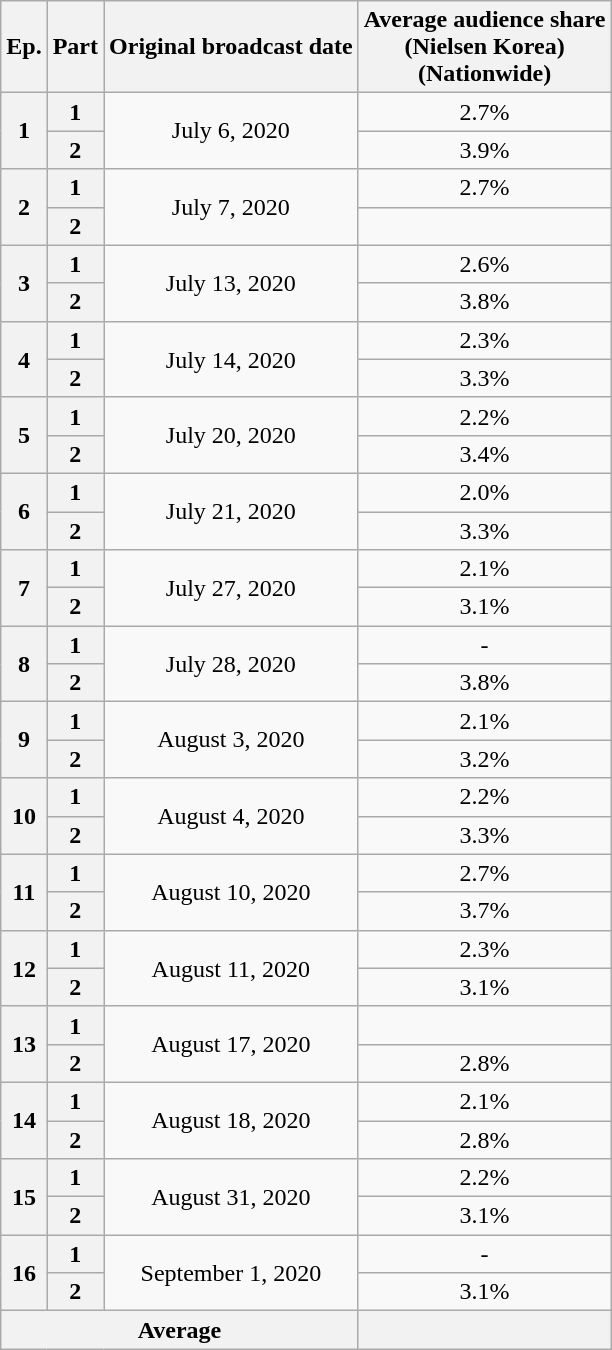<table class="wikitable" style="text-align:center">
<tr>
<th>Ep.</th>
<th>Part</th>
<th>Original broadcast date</th>
<th>Average audience share<br>(Nielsen Korea)<br>(Nationwide)</th>
</tr>
<tr>
<th rowspan="2"><strong>1</strong></th>
<th>1</th>
<td rowspan="2">July 6, 2020</td>
<td>2.7%</td>
</tr>
<tr>
<th>2</th>
<td>3.9%</td>
</tr>
<tr>
<th rowspan="2"><strong>2</strong></th>
<th>1</th>
<td rowspan="2">July 7, 2020</td>
<td>2.7%</td>
</tr>
<tr>
<th>2</th>
<td></td>
</tr>
<tr>
<th rowspan="2"><strong>3</strong></th>
<th>1</th>
<td rowspan="2">July 13, 2020</td>
<td>2.6%</td>
</tr>
<tr>
<th>2</th>
<td>3.8%</td>
</tr>
<tr>
<th rowspan="2">4</th>
<th>1</th>
<td rowspan="2">July 14, 2020</td>
<td>2.3%</td>
</tr>
<tr>
<th>2</th>
<td>3.3%</td>
</tr>
<tr>
<th rowspan="2">5</th>
<th>1</th>
<td rowspan="2">July 20, 2020</td>
<td>2.2%</td>
</tr>
<tr>
<th>2</th>
<td>3.4%</td>
</tr>
<tr>
<th rowspan="2">6</th>
<th>1</th>
<td rowspan="2">July 21, 2020</td>
<td>2.0%</td>
</tr>
<tr>
<th>2</th>
<td>3.3%</td>
</tr>
<tr>
<th rowspan="2">7</th>
<th>1</th>
<td rowspan="2">July 27, 2020</td>
<td>2.1%</td>
</tr>
<tr>
<th>2</th>
<td>3.1%</td>
</tr>
<tr>
<th rowspan="2">8</th>
<th>1</th>
<td rowspan="2">July 28, 2020</td>
<td>-</td>
</tr>
<tr>
<th>2</th>
<td>3.8%</td>
</tr>
<tr>
<th rowspan="2">9</th>
<th>1</th>
<td rowspan="2">August 3, 2020</td>
<td>2.1%</td>
</tr>
<tr>
<th>2</th>
<td>3.2%</td>
</tr>
<tr>
<th rowspan="2">10</th>
<th>1</th>
<td rowspan="2">August 4, 2020</td>
<td>2.2%</td>
</tr>
<tr>
<th>2</th>
<td>3.3%</td>
</tr>
<tr>
<th rowspan="2">11</th>
<th>1</th>
<td rowspan="2">August 10, 2020</td>
<td>2.7%</td>
</tr>
<tr>
<th>2</th>
<td>3.7%</td>
</tr>
<tr>
<th rowspan="2">12</th>
<th>1</th>
<td rowspan="2">August 11, 2020</td>
<td>2.3%</td>
</tr>
<tr>
<th>2</th>
<td>3.1%</td>
</tr>
<tr>
<th rowspan="2">13</th>
<th>1</th>
<td rowspan="2">August 17, 2020</td>
<td></td>
</tr>
<tr>
<th>2</th>
<td>2.8%</td>
</tr>
<tr>
<th rowspan="2">14</th>
<th>1</th>
<td rowspan="2">August 18, 2020</td>
<td>2.1%</td>
</tr>
<tr>
<th>2</th>
<td>2.8%</td>
</tr>
<tr>
<th rowspan="2">15</th>
<th>1</th>
<td rowspan="2">August 31, 2020</td>
<td>2.2%</td>
</tr>
<tr>
<th>2</th>
<td>3.1%</td>
</tr>
<tr>
<th rowspan="2">16</th>
<th>1</th>
<td rowspan="2">September 1, 2020</td>
<td>-</td>
</tr>
<tr>
<th>2</th>
<td>3.1%</td>
</tr>
<tr>
<th colspan="3">Average</th>
<th></th>
</tr>
</table>
